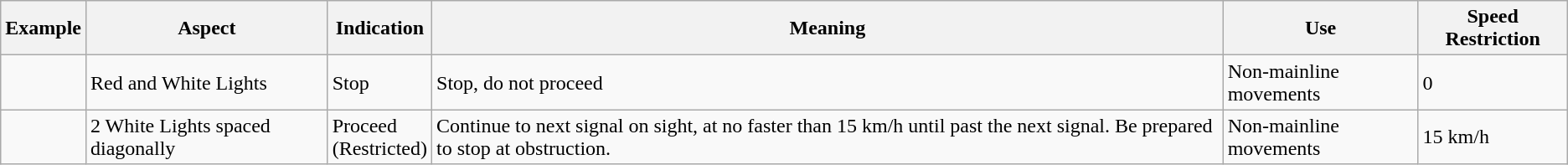<table class="wikitable">
<tr>
<th>Example</th>
<th>Aspect</th>
<th>Indication</th>
<th>Meaning</th>
<th>Use</th>
<th>Speed Restriction</th>
</tr>
<tr>
<td></td>
<td>Red and White Lights</td>
<td>Stop</td>
<td>Stop, do not proceed</td>
<td>Non-mainline movements</td>
<td>0</td>
</tr>
<tr>
<td></td>
<td>2 White Lights spaced diagonally</td>
<td>Proceed<br>(Restricted)</td>
<td>Continue to next signal on sight, at no faster than 15 km/h until past the next signal. Be prepared to stop at obstruction.</td>
<td>Non-mainline movements</td>
<td>15 km/h</td>
</tr>
</table>
